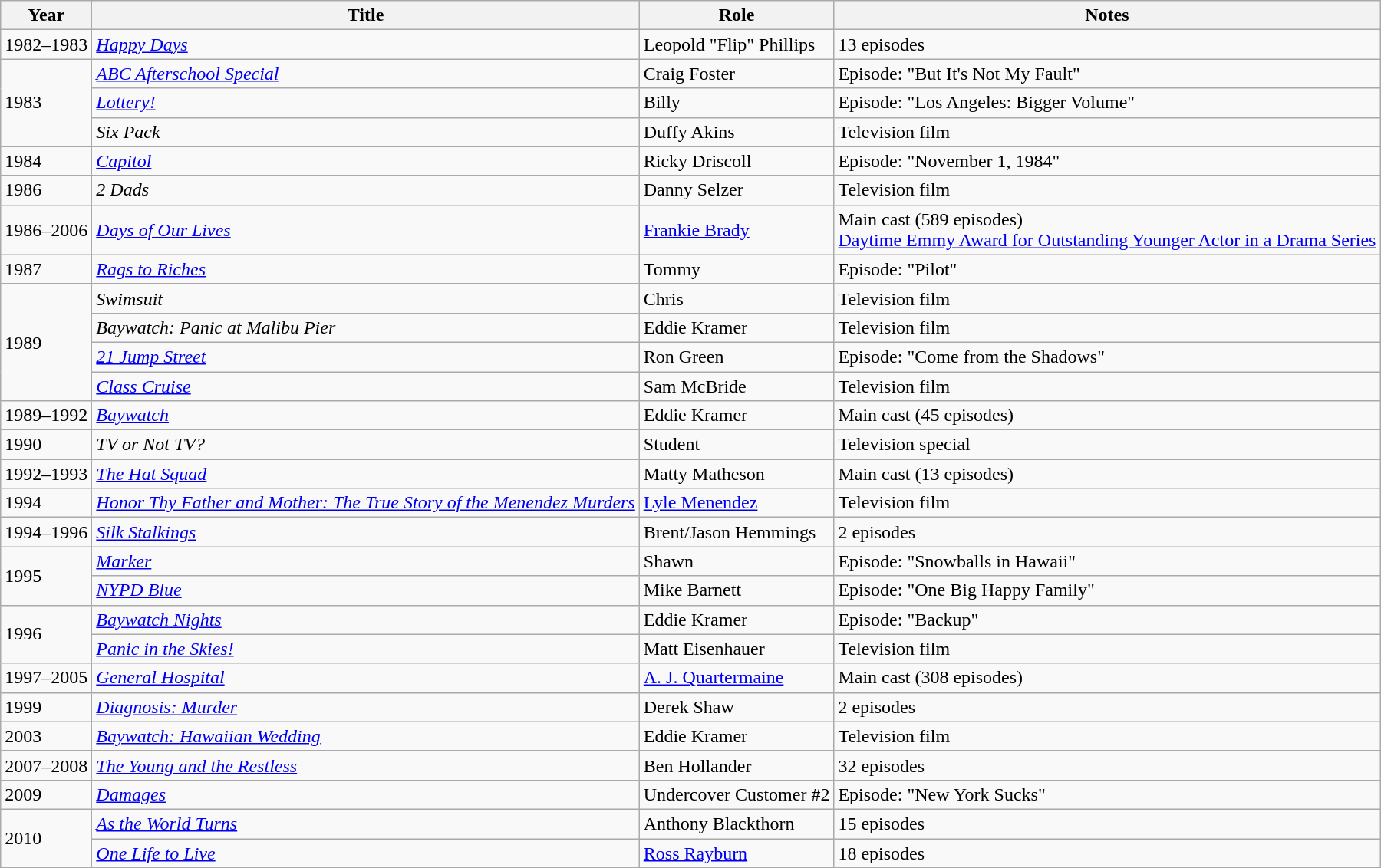<table class="wikitable sortable">
<tr>
<th>Year</th>
<th>Title</th>
<th>Role</th>
<th>Notes</th>
</tr>
<tr>
<td>1982–1983</td>
<td><em><a href='#'>Happy Days</a></em></td>
<td>Leopold "Flip" Phillips</td>
<td>13 episodes</td>
</tr>
<tr>
<td rowspan="3">1983</td>
<td><em><a href='#'>ABC Afterschool Special</a></em></td>
<td>Craig Foster</td>
<td>Episode: "But It's Not My Fault"</td>
</tr>
<tr>
<td><em><a href='#'>Lottery!</a></em></td>
<td>Billy</td>
<td>Episode: "Los Angeles: Bigger Volume"</td>
</tr>
<tr>
<td><em>Six Pack</em></td>
<td>Duffy Akins</td>
<td>Television film</td>
</tr>
<tr>
<td>1984</td>
<td><em><a href='#'>Capitol</a></em></td>
<td>Ricky Driscoll</td>
<td>Episode: "November 1, 1984"</td>
</tr>
<tr>
<td>1986</td>
<td><em>2  Dads</em></td>
<td>Danny Selzer</td>
<td>Television film</td>
</tr>
<tr>
<td>1986–2006</td>
<td><em><a href='#'>Days of Our Lives</a></em></td>
<td><a href='#'>Frankie Brady</a></td>
<td>Main cast (589 episodes)<br><a href='#'>Daytime Emmy Award for Outstanding Younger Actor in a Drama Series</a></td>
</tr>
<tr>
<td>1987</td>
<td><em><a href='#'>Rags to Riches</a></em></td>
<td>Tommy</td>
<td>Episode: "Pilot"</td>
</tr>
<tr>
<td rowspan="4">1989</td>
<td><em>Swimsuit</em></td>
<td>Chris</td>
<td>Television film</td>
</tr>
<tr>
<td><em>Baywatch: Panic at Malibu Pier</em></td>
<td>Eddie Kramer</td>
<td>Television film</td>
</tr>
<tr>
<td><em><a href='#'>21 Jump Street</a></em></td>
<td>Ron Green</td>
<td>Episode: "Come from the Shadows"</td>
</tr>
<tr>
<td><em><a href='#'>Class Cruise</a></em></td>
<td>Sam McBride</td>
<td>Television film</td>
</tr>
<tr>
<td>1989–1992</td>
<td><em><a href='#'>Baywatch</a></em></td>
<td>Eddie Kramer</td>
<td>Main cast (45 episodes)</td>
</tr>
<tr>
<td>1990</td>
<td><em>TV or Not TV?</em></td>
<td>Student</td>
<td>Television special</td>
</tr>
<tr>
<td>1992–1993</td>
<td><em><a href='#'>The Hat Squad</a></em></td>
<td>Matty Matheson</td>
<td>Main cast (13 episodes)</td>
</tr>
<tr>
<td>1994</td>
<td><em><a href='#'>Honor Thy Father and Mother: The True Story of the Menendez Murders</a></em></td>
<td><a href='#'>Lyle Menendez</a></td>
<td>Television film</td>
</tr>
<tr>
<td>1994–1996</td>
<td><em><a href='#'>Silk Stalkings</a></em></td>
<td>Brent/Jason Hemmings</td>
<td>2 episodes</td>
</tr>
<tr>
<td rowspan="2">1995</td>
<td><em><a href='#'>Marker</a></em></td>
<td>Shawn</td>
<td>Episode: "Snowballs in Hawaii"</td>
</tr>
<tr>
<td><em><a href='#'>NYPD Blue</a></em></td>
<td>Mike Barnett</td>
<td>Episode: "One Big Happy Family"</td>
</tr>
<tr>
<td rowspan="2">1996</td>
<td><em><a href='#'>Baywatch Nights</a></em></td>
<td>Eddie Kramer</td>
<td>Episode: "Backup"</td>
</tr>
<tr>
<td><em><a href='#'>Panic in the Skies!</a></em></td>
<td>Matt Eisenhauer</td>
<td>Television film</td>
</tr>
<tr>
<td>1997–2005</td>
<td><em><a href='#'>General Hospital</a></em></td>
<td><a href='#'>A. J. Quartermaine</a></td>
<td>Main cast (308 episodes)</td>
</tr>
<tr>
<td>1999</td>
<td><em><a href='#'>Diagnosis: Murder</a></em></td>
<td>Derek Shaw</td>
<td>2 episodes</td>
</tr>
<tr>
<td>2003</td>
<td><em><a href='#'>Baywatch: Hawaiian Wedding</a></em></td>
<td>Eddie Kramer</td>
<td>Television film</td>
</tr>
<tr>
<td>2007–2008</td>
<td><em><a href='#'>The Young and the Restless</a></em></td>
<td>Ben Hollander</td>
<td>32 episodes</td>
</tr>
<tr>
<td>2009</td>
<td><em><a href='#'>Damages</a></em></td>
<td>Undercover Customer #2</td>
<td>Episode: "New York Sucks"</td>
</tr>
<tr>
<td rowspan="2">2010</td>
<td><em><a href='#'>As the World Turns</a></em></td>
<td>Anthony Blackthorn</td>
<td>15 episodes</td>
</tr>
<tr>
<td><em><a href='#'>One Life to Live</a></em></td>
<td><a href='#'>Ross Rayburn</a></td>
<td>18 episodes</td>
</tr>
</table>
